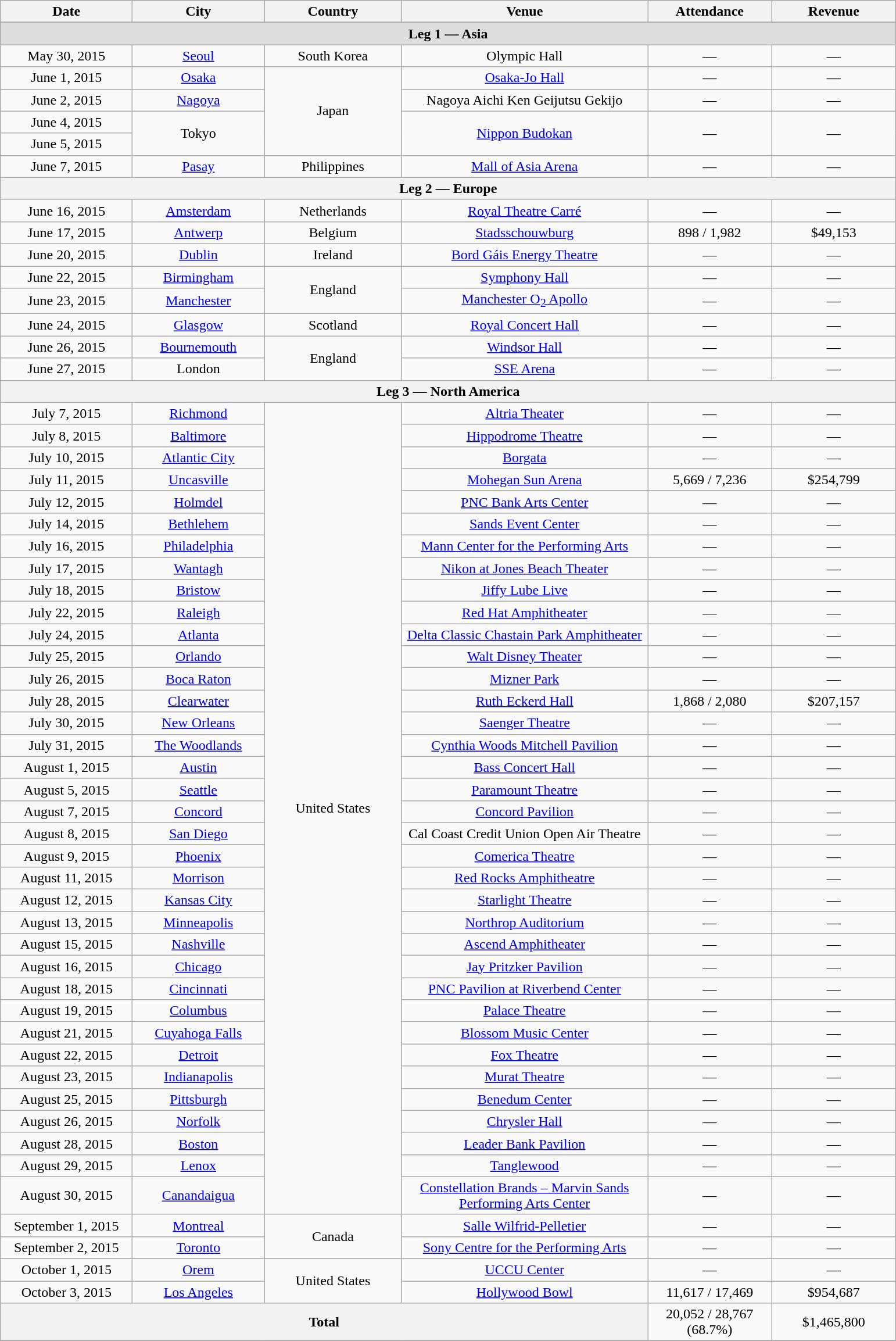<table class="wikitable" style="text-align:center;">
<tr>
<th width="144">Date</th>
<th width="144">City</th>
<th width="150">Country</th>
<th width="275">Venue</th>
<th width="135">Attendance</th>
<th width="135">Revenue</th>
</tr>
<tr>
</tr>
<tr style="background:#ddd;">
<td colspan="6"><strong>Leg 1 — Asia</strong></td>
</tr>
<tr>
<td>May 30, 2015</td>
<td><a href='#'>Seoul</a></td>
<td rowspan="1">South Korea</td>
<td>Olympic Hall</td>
<td>—</td>
<td>—</td>
</tr>
<tr>
<td>June 1, 2015</td>
<td><a href='#'>Osaka</a></td>
<td rowspan="4">Japan</td>
<td><a href='#'>Osaka-Jo Hall</a></td>
<td>—</td>
<td>—</td>
</tr>
<tr>
<td>June 2, 2015</td>
<td><a href='#'>Nagoya</a></td>
<td>Nagoya Aichi Ken Geijutsu Gekijo</td>
<td>—</td>
<td>—</td>
</tr>
<tr>
<td>June 4, 2015</td>
<td rowspan="2">Tokyo</td>
<td rowspan="2"><a href='#'>Nippon Budokan</a></td>
<td rowspan="2">—</td>
<td rowspan="2">—</td>
</tr>
<tr>
<td>June 5, 2015</td>
</tr>
<tr>
<td>June 7, 2015</td>
<td><a href='#'>Pasay</a></td>
<td rowspan="1">Philippines</td>
<td><a href='#'>Mall of Asia Arena</a></td>
<td>—</td>
<td>—</td>
</tr>
<tr>
<th colspan="6"><strong>Leg 2 — Europe</strong></th>
</tr>
<tr>
<td>June 16, 2015</td>
<td><a href='#'>Amsterdam</a></td>
<td rowspan="1">Netherlands</td>
<td><a href='#'>Royal Theatre Carré</a></td>
<td>—</td>
<td>—</td>
</tr>
<tr>
<td>June 17, 2015</td>
<td><a href='#'>Antwerp</a></td>
<td rowspan="1">Belgium</td>
<td><a href='#'>Stadsschouwburg</a></td>
<td>898 / 1,982</td>
<td>$49,153</td>
</tr>
<tr>
<td>June 20, 2015</td>
<td><a href='#'>Dublin</a></td>
<td rowspan="1">Ireland</td>
<td><a href='#'>Bord Gáis Energy Theatre</a></td>
<td>—</td>
<td>—</td>
</tr>
<tr>
<td>June 22, 2015</td>
<td><a href='#'>Birmingham</a></td>
<td rowspan="2">England</td>
<td><a href='#'>Symphony Hall</a></td>
<td>—</td>
<td>—</td>
</tr>
<tr>
<td>June 23, 2015</td>
<td><a href='#'>Manchester</a></td>
<td><a href='#'>Manchester O<sub>2</sub> Apollo</a></td>
<td>—</td>
<td>—</td>
</tr>
<tr>
<td>June 24, 2015</td>
<td><a href='#'>Glasgow</a></td>
<td rowspan="1">Scotland</td>
<td><a href='#'>Royal Concert Hall</a></td>
<td>—</td>
<td>—</td>
</tr>
<tr>
<td>June 26, 2015</td>
<td><a href='#'>Bournemouth</a></td>
<td rowspan="2">England</td>
<td><a href='#'>Windsor Hall</a></td>
<td>—</td>
<td>—</td>
</tr>
<tr>
<td>June 27, 2015</td>
<td>London</td>
<td><a href='#'>SSE Arena</a></td>
<td>—</td>
<td>—</td>
</tr>
<tr>
<th colspan="6"><strong>Leg 3 — North America</strong></th>
</tr>
<tr>
<td>July 7, 2015</td>
<td><a href='#'>Richmond</a></td>
<td rowspan="36">United States</td>
<td><a href='#'>Altria Theater</a></td>
<td>—</td>
<td>—</td>
</tr>
<tr>
<td>July 8, 2015</td>
<td><a href='#'>Baltimore</a></td>
<td><a href='#'>Hippodrome Theatre</a></td>
<td>—</td>
<td>—</td>
</tr>
<tr>
<td>July 10, 2015</td>
<td><a href='#'>Atlantic City</a></td>
<td><a href='#'>Borgata</a></td>
<td>—</td>
<td>—</td>
</tr>
<tr>
<td>July 11, 2015</td>
<td><a href='#'>Uncasville</a></td>
<td><a href='#'>Mohegan Sun Arena</a></td>
<td>5,669 / 7,236</td>
<td>$254,799</td>
</tr>
<tr>
<td>July 12, 2015</td>
<td><a href='#'>Holmdel</a></td>
<td><a href='#'>PNC Bank Arts Center</a></td>
<td>—</td>
<td>—</td>
</tr>
<tr>
<td>July 14, 2015</td>
<td><a href='#'>Bethlehem</a></td>
<td><a href='#'>Sands Event Center</a></td>
<td>—</td>
<td>—</td>
</tr>
<tr>
<td>July 16, 2015</td>
<td><a href='#'>Philadelphia</a></td>
<td><a href='#'>Mann Center for the Performing Arts</a></td>
<td>—</td>
<td>—</td>
</tr>
<tr>
<td>July 17, 2015</td>
<td><a href='#'>Wantagh</a></td>
<td><a href='#'>Nikon at Jones Beach Theater</a></td>
<td>—</td>
<td>—</td>
</tr>
<tr>
<td>July 18, 2015</td>
<td><a href='#'>Bristow</a></td>
<td><a href='#'>Jiffy Lube Live</a></td>
<td>—</td>
<td>—</td>
</tr>
<tr>
<td>July 22, 2015</td>
<td><a href='#'>Raleigh</a></td>
<td><a href='#'>Red Hat Amphitheater</a></td>
<td>—</td>
<td>—</td>
</tr>
<tr>
<td>July 24, 2015</td>
<td><a href='#'>Atlanta</a></td>
<td><a href='#'>Delta Classic Chastain Park Amphitheater</a></td>
<td>—</td>
<td>—</td>
</tr>
<tr>
<td>July 25, 2015</td>
<td><a href='#'>Orlando</a></td>
<td><a href='#'>Walt Disney Theater</a></td>
<td>—</td>
<td>—</td>
</tr>
<tr>
<td>July 26, 2015</td>
<td><a href='#'>Boca Raton</a></td>
<td><a href='#'>Mizner Park</a></td>
<td>—</td>
<td>—</td>
</tr>
<tr>
<td>July 28, 2015</td>
<td><a href='#'>Clearwater</a></td>
<td><a href='#'>Ruth Eckerd Hall</a></td>
<td>1,868 / 2,080</td>
<td>$207,157</td>
</tr>
<tr>
<td>July 30, 2015</td>
<td><a href='#'>New Orleans</a></td>
<td><a href='#'>Saenger Theatre</a></td>
<td>—</td>
<td>—</td>
</tr>
<tr>
<td>July 31, 2015</td>
<td><a href='#'>The Woodlands</a></td>
<td><a href='#'>Cynthia Woods Mitchell Pavilion</a></td>
<td>—</td>
<td>—</td>
</tr>
<tr>
<td>August 1, 2015</td>
<td><a href='#'>Austin</a></td>
<td><a href='#'>Bass Concert Hall</a></td>
<td>—</td>
<td>—</td>
</tr>
<tr>
<td>August 5, 2015</td>
<td><a href='#'>Seattle</a></td>
<td><a href='#'>Paramount Theatre</a></td>
<td>—</td>
<td>—</td>
</tr>
<tr>
<td>August 7, 2015</td>
<td><a href='#'>Concord</a></td>
<td><a href='#'>Concord Pavilion</a></td>
<td>—</td>
<td>—</td>
</tr>
<tr>
<td>August 8, 2015</td>
<td><a href='#'>San Diego</a></td>
<td>Cal Coast Credit Union Open Air Theatre</td>
<td>—</td>
<td>—</td>
</tr>
<tr>
<td>August 9, 2015</td>
<td><a href='#'>Phoenix</a></td>
<td><a href='#'>Comerica Theatre</a></td>
<td>—</td>
<td>—</td>
</tr>
<tr>
<td>August 11, 2015</td>
<td><a href='#'>Morrison</a></td>
<td><a href='#'>Red Rocks Amphitheatre</a></td>
<td>—</td>
<td>—</td>
</tr>
<tr>
<td>August 12, 2015</td>
<td><a href='#'>Kansas City</a></td>
<td><a href='#'>Starlight Theatre</a></td>
<td>—</td>
<td>—</td>
</tr>
<tr>
<td>August 13, 2015</td>
<td><a href='#'>Minneapolis</a></td>
<td><a href='#'>Northrop Auditorium</a></td>
<td>—</td>
<td>—</td>
</tr>
<tr>
<td>August 15, 2015</td>
<td><a href='#'>Nashville</a></td>
<td><a href='#'>Ascend Amphitheater</a></td>
<td>—</td>
<td>—</td>
</tr>
<tr>
<td>August 16, 2015</td>
<td><a href='#'>Chicago</a></td>
<td><a href='#'>Jay Pritzker Pavilion</a></td>
<td>—</td>
<td>—</td>
</tr>
<tr>
<td>August 18, 2015</td>
<td><a href='#'>Cincinnati</a></td>
<td><a href='#'>PNC Pavilion at Riverbend Center</a></td>
<td>—</td>
<td>—</td>
</tr>
<tr>
<td>August 19, 2015</td>
<td><a href='#'>Columbus</a></td>
<td><a href='#'>Palace Theatre</a></td>
<td>—</td>
<td>—</td>
</tr>
<tr>
<td>August 21, 2015</td>
<td><a href='#'>Cuyahoga Falls</a></td>
<td><a href='#'>Blossom Music Center</a></td>
<td>—</td>
<td>—</td>
</tr>
<tr>
<td>August 22, 2015</td>
<td><a href='#'>Detroit</a></td>
<td><a href='#'>Fox Theatre</a></td>
<td>—</td>
<td>—</td>
</tr>
<tr>
<td>August 23, 2015</td>
<td><a href='#'>Indianapolis</a></td>
<td><a href='#'>Murat Theatre</a></td>
<td>—</td>
<td>—</td>
</tr>
<tr>
<td>August 25, 2015</td>
<td><a href='#'>Pittsburgh</a></td>
<td><a href='#'>Benedum Center</a></td>
<td>—</td>
<td>—</td>
</tr>
<tr>
<td>August 26, 2015</td>
<td><a href='#'>Norfolk</a></td>
<td><a href='#'>Chrysler Hall</a></td>
<td>—</td>
<td>—</td>
</tr>
<tr>
<td>August 28, 2015</td>
<td><a href='#'>Boston</a></td>
<td><a href='#'>Leader Bank Pavilion</a></td>
<td>—</td>
<td>—</td>
</tr>
<tr>
<td>August 29, 2015</td>
<td><a href='#'>Lenox</a></td>
<td><a href='#'>Tanglewood</a></td>
<td>—</td>
<td>—</td>
</tr>
<tr>
<td>August 30, 2015</td>
<td><a href='#'>Canandaigua</a></td>
<td><a href='#'>Constellation Brands – Marvin Sands Performing Arts Center</a></td>
<td>—</td>
<td>—</td>
</tr>
<tr>
<td>September 1, 2015</td>
<td><a href='#'>Montreal</a></td>
<td rowspan="2">Canada</td>
<td><a href='#'>Salle Wilfrid-Pelletier</a></td>
<td>—</td>
<td>—</td>
</tr>
<tr>
<td>September 2, 2015</td>
<td><a href='#'>Toronto</a></td>
<td><a href='#'>Sony Centre for the Performing Arts</a></td>
<td>—</td>
<td>—</td>
</tr>
<tr>
<td>October 1, 2015</td>
<td><a href='#'>Orem</a></td>
<td rowspan="2">United States</td>
<td><a href='#'>UCCU Center</a></td>
<td>—</td>
<td>—</td>
</tr>
<tr>
<td>October 3, 2015</td>
<td><a href='#'>Los Angeles</a></td>
<td><a href='#'>Hollywood Bowl</a></td>
<td>11,617 / 17,469</td>
<td>$954,687</td>
</tr>
<tr>
<th colspan="4"><strong>Total</strong></th>
<td>20,052 / 28,767<br>(68.7%)</td>
<td>$1,465,800</td>
</tr>
<tr>
</tr>
</table>
